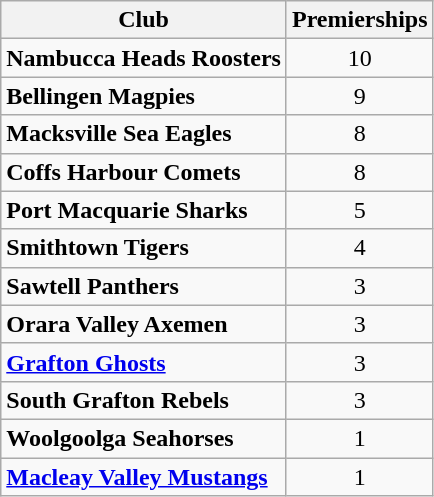<table class="wikitable sortable" style ="text-align: center">
<tr>
<th>Club</th>
<th>Premierships</th>
</tr>
<tr>
<td style="text-align:left;"><strong>Nambucca Heads Roosters</strong></td>
<td>10</td>
</tr>
<tr>
<td style="text-align:left;"><strong>Bellingen Magpies</strong></td>
<td>9</td>
</tr>
<tr>
<td style="text-align:left;"><strong>Macksville Sea Eagles</strong></td>
<td>8</td>
</tr>
<tr>
<td style="text-align:left;"><strong>Coffs Harbour Comets</strong></td>
<td>8</td>
</tr>
<tr>
<td style="text-align:left;"><strong>Port Macquarie Sharks</strong></td>
<td>5</td>
</tr>
<tr>
<td style="text-align:left;"><strong>Smithtown Tigers</strong></td>
<td>4</td>
</tr>
<tr>
<td style="text-align:left;"><strong>Sawtell Panthers</strong></td>
<td>3</td>
</tr>
<tr>
<td style="text-align:left;"><strong>Orara Valley Axemen</strong></td>
<td>3</td>
</tr>
<tr>
<td style="text-align:left;"><strong><a href='#'>Grafton Ghosts</a></strong></td>
<td>3</td>
</tr>
<tr>
<td style="text-align:left;"><strong>South Grafton Rebels</strong></td>
<td>3</td>
</tr>
<tr>
<td style="text-align:left;"><strong>Woolgoolga Seahorses</strong></td>
<td>1</td>
</tr>
<tr>
<td style="text-align:left;"><strong><a href='#'>Macleay Valley Mustangs</a></strong></td>
<td>1</td>
</tr>
</table>
